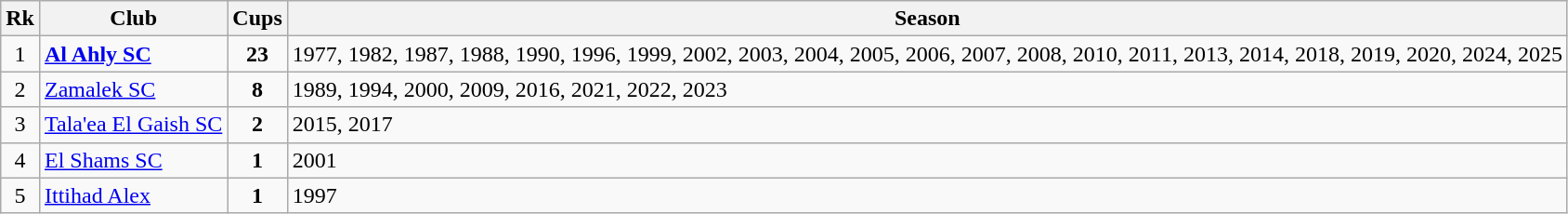<table class="wikitable">
<tr>
<th>Rk</th>
<th>Club</th>
<th>Cups</th>
<th>Season</th>
</tr>
<tr>
<td align="center">1</td>
<td><strong><a href='#'>Al Ahly SC</a></strong></td>
<td style="text-align:center;"><strong>23</strong></td>
<td>1977, 1982, 1987, 1988, 1990, 1996, 1999, 2002, 2003, 2004, 2005, 2006, 2007, 2008, 2010, 2011, 2013, 2014, 2018, 2019, 2020, 2024, 2025</td>
</tr>
<tr>
<td align="center">2</td>
<td><a href='#'>Zamalek SC</a></td>
<td style="text-align:center;"><strong>8</strong></td>
<td>1989, 1994, 2000, 2009, 2016, 2021, 2022, 2023</td>
</tr>
<tr>
<td align="center">3</td>
<td><a href='#'>Tala'ea El Gaish SC</a></td>
<td style="text-align:center;"><strong>2</strong></td>
<td>2015, 2017</td>
</tr>
<tr>
<td align="center">4</td>
<td><a href='#'>El Shams SC</a></td>
<td style="text-align:center;"><strong>1</strong></td>
<td>2001</td>
</tr>
<tr>
<td align="center">5</td>
<td><a href='#'>Ittihad Alex</a></td>
<td style="text-align:center;"><strong>1</strong></td>
<td>1997</td>
</tr>
</table>
